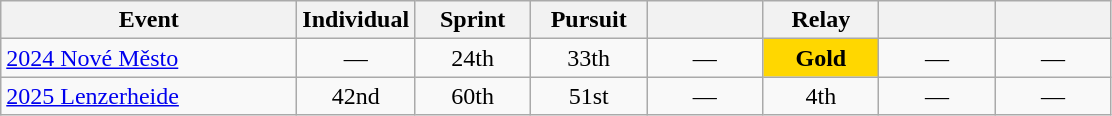<table class="wikitable" style="text-align: center;">
<tr ">
<th style="width:190px;">Event</th>
<th style="width:70px;">Individual</th>
<th style="width:70px;">Sprint</th>
<th style="width:70px;">Pursuit</th>
<th style="width:70px;"></th>
<th style="width:70px;">Relay</th>
<th style="width:70px;"></th>
<th style="width:70px;"></th>
</tr>
<tr>
<td align=left> <a href='#'>2024 Nové Město</a></td>
<td>—</td>
<td>24th</td>
<td>33th</td>
<td>—</td>
<td style="background:gold"><strong>Gold</strong></td>
<td>—</td>
<td>—</td>
</tr>
<tr>
<td align=left> <a href='#'>2025 Lenzerheide</a></td>
<td>42nd</td>
<td>60th</td>
<td>51st</td>
<td>—</td>
<td>4th</td>
<td>—</td>
<td>—</td>
</tr>
</table>
